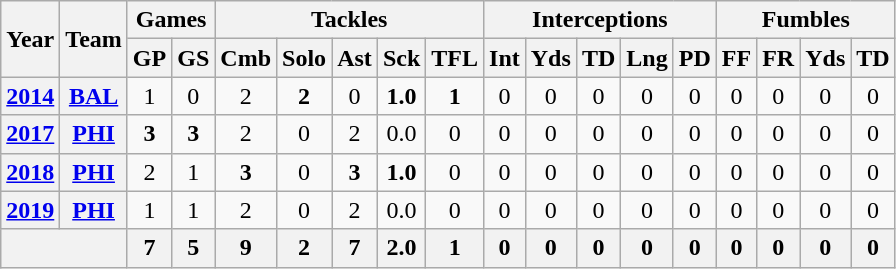<table class="wikitable" style="text-align:center">
<tr>
<th rowspan="2">Year</th>
<th rowspan="2">Team</th>
<th colspan="2">Games</th>
<th colspan="5">Tackles</th>
<th colspan="5">Interceptions</th>
<th colspan="4">Fumbles</th>
</tr>
<tr>
<th>GP</th>
<th>GS</th>
<th>Cmb</th>
<th>Solo</th>
<th>Ast</th>
<th>Sck</th>
<th>TFL</th>
<th>Int</th>
<th>Yds</th>
<th>TD</th>
<th>Lng</th>
<th>PD</th>
<th>FF</th>
<th>FR</th>
<th>Yds</th>
<th>TD</th>
</tr>
<tr>
<th><a href='#'>2014</a></th>
<th><a href='#'>BAL</a></th>
<td>1</td>
<td>0</td>
<td>2</td>
<td><strong>2</strong></td>
<td>0</td>
<td><strong>1.0</strong></td>
<td><strong>1</strong></td>
<td>0</td>
<td>0</td>
<td>0</td>
<td>0</td>
<td>0</td>
<td>0</td>
<td>0</td>
<td>0</td>
<td>0</td>
</tr>
<tr>
<th><a href='#'>2017</a></th>
<th><a href='#'>PHI</a></th>
<td><strong>3</strong></td>
<td><strong>3</strong></td>
<td>2</td>
<td>0</td>
<td>2</td>
<td>0.0</td>
<td>0</td>
<td>0</td>
<td>0</td>
<td>0</td>
<td>0</td>
<td>0</td>
<td>0</td>
<td>0</td>
<td>0</td>
<td>0</td>
</tr>
<tr>
<th><a href='#'>2018</a></th>
<th><a href='#'>PHI</a></th>
<td>2</td>
<td>1</td>
<td><strong>3</strong></td>
<td>0</td>
<td><strong>3</strong></td>
<td><strong>1.0</strong></td>
<td>0</td>
<td>0</td>
<td>0</td>
<td>0</td>
<td>0</td>
<td>0</td>
<td>0</td>
<td>0</td>
<td>0</td>
<td>0</td>
</tr>
<tr>
<th><a href='#'>2019</a></th>
<th><a href='#'>PHI</a></th>
<td>1</td>
<td>1</td>
<td>2</td>
<td>0</td>
<td>2</td>
<td>0.0</td>
<td>0</td>
<td>0</td>
<td>0</td>
<td>0</td>
<td>0</td>
<td>0</td>
<td>0</td>
<td>0</td>
<td>0</td>
<td>0</td>
</tr>
<tr>
<th colspan="2"></th>
<th>7</th>
<th>5</th>
<th>9</th>
<th>2</th>
<th>7</th>
<th>2.0</th>
<th>1</th>
<th>0</th>
<th>0</th>
<th>0</th>
<th>0</th>
<th>0</th>
<th>0</th>
<th>0</th>
<th>0</th>
<th>0</th>
</tr>
</table>
